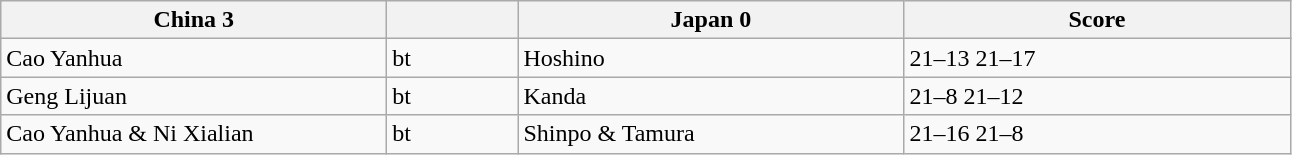<table class="wikitable">
<tr>
<th width=250> China 3</th>
<th width=80></th>
<th width=250> Japan 0</th>
<th width=250>Score</th>
</tr>
<tr>
<td>Cao Yanhua</td>
<td>bt</td>
<td>Hoshino</td>
<td>21–13 21–17</td>
</tr>
<tr>
<td>Geng Lijuan</td>
<td>bt</td>
<td>Kanda</td>
<td>21–8 21–12</td>
</tr>
<tr>
<td>Cao Yanhua & Ni Xialian</td>
<td>bt</td>
<td>Shinpo & Tamura</td>
<td>21–16 21–8</td>
</tr>
</table>
